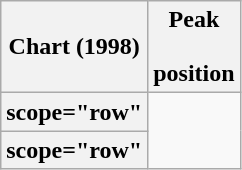<table class="wikitable sortable plainrowheaders" style="text-align:center">
<tr>
<th scope="col">Chart (1998)</th>
<th scope="col">Peak <br><br>position</th>
</tr>
<tr>
<th>scope="row" </th>
</tr>
<tr>
<th>scope="row" </th>
</tr>
</table>
